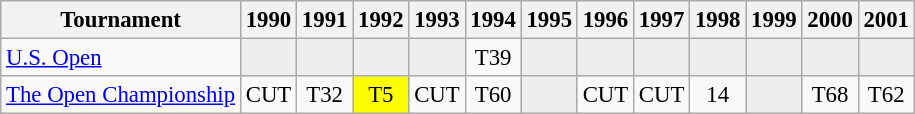<table class="wikitable" style="font-size:95%;text-align:center;">
<tr>
<th>Tournament</th>
<th>1990</th>
<th>1991</th>
<th>1992</th>
<th>1993</th>
<th>1994</th>
<th>1995</th>
<th>1996</th>
<th>1997</th>
<th>1998</th>
<th>1999</th>
<th>2000</th>
<th>2001</th>
</tr>
<tr>
<td align=left><a href='#'>U.S. Open</a></td>
<td style="background:#eeeeee;"></td>
<td style="background:#eeeeee;"></td>
<td style="background:#eeeeee;"></td>
<td style="background:#eeeeee;"></td>
<td>T39</td>
<td style="background:#eeeeee;"></td>
<td style="background:#eeeeee;"></td>
<td style="background:#eeeeee;"></td>
<td style="background:#eeeeee;"></td>
<td style="background:#eeeeee;"></td>
<td style="background:#eeeeee;"></td>
<td style="background:#eeeeee;"></td>
</tr>
<tr>
<td align=left><a href='#'>The Open Championship</a></td>
<td>CUT</td>
<td>T32</td>
<td style="background:yellow;">T5</td>
<td>CUT</td>
<td>T60</td>
<td style="background:#eeeeee;"></td>
<td>CUT</td>
<td>CUT</td>
<td>14</td>
<td style="background:#eeeeee;"></td>
<td>T68</td>
<td>T62</td>
</tr>
</table>
